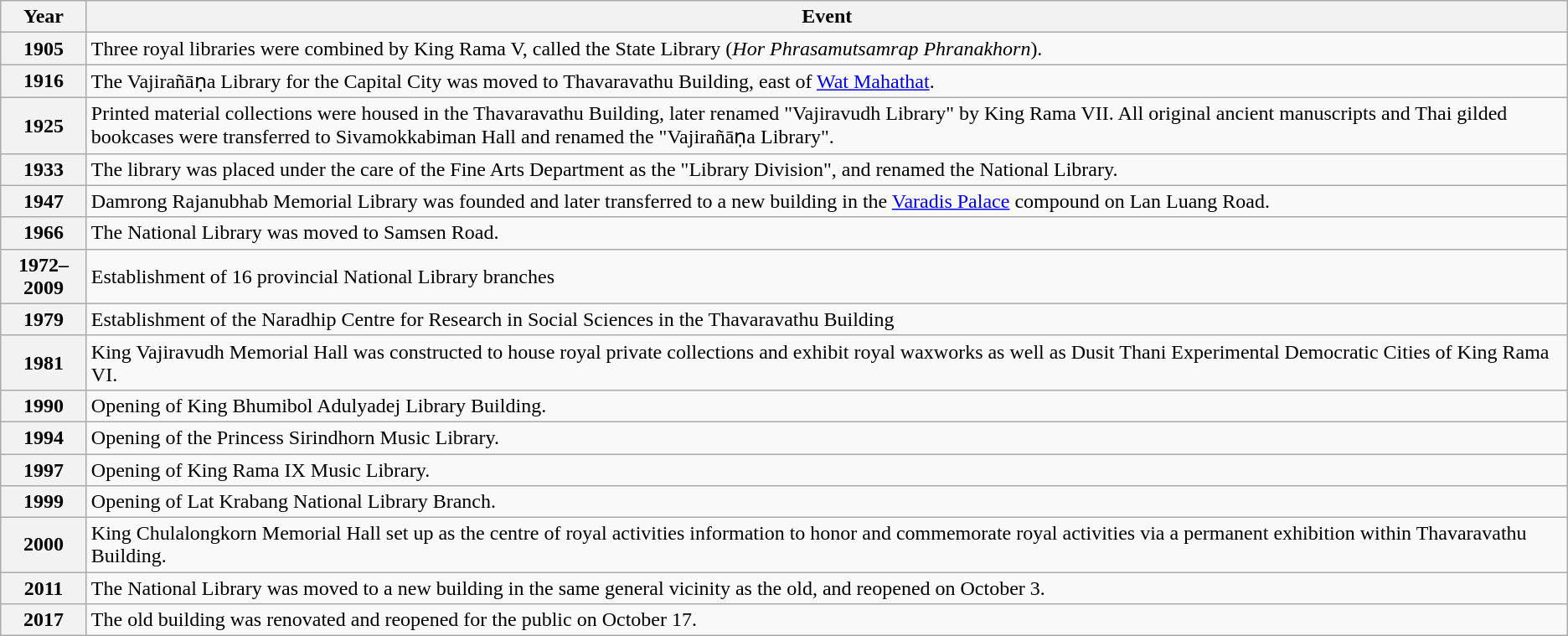<table class="wikitable">
<tr>
<th>Year</th>
<th>Event</th>
</tr>
<tr>
<th>1905</th>
<td>Three royal libraries were combined by King Rama V, called the State Library (<em>Hor Phrasamutsamrap Phranakhorn</em>).</td>
</tr>
<tr>
<th>1916</th>
<td>The Vajirañāṇa Library for the Capital City was moved to Thavaravathu Building, east of <a href='#'>Wat Mahathat</a>.</td>
</tr>
<tr>
<th>1925</th>
<td>Printed material collections were housed in the Thavaravathu Building, later renamed "Vajiravudh Library" by King Rama VII. All original ancient manuscripts and Thai gilded bookcases were transferred to Sivamokkabiman Hall and renamed the "Vajirañāṇa Library".</td>
</tr>
<tr>
<th>1933</th>
<td>The library was placed under the care of the Fine Arts Department as the "Library Division", and renamed the National Library.</td>
</tr>
<tr>
<th>1947</th>
<td>Damrong Rajanubhab Memorial Library was founded and later transferred to a new building in the <a href='#'>Varadis Palace</a> compound on Lan Luang Road.</td>
</tr>
<tr>
<th>1966</th>
<td>The National Library was moved to Samsen Road.</td>
</tr>
<tr>
<th>1972–2009</th>
<td>Establishment of 16 provincial National Library branches</td>
</tr>
<tr>
<th>1979</th>
<td>Establishment of the Naradhip Centre for Research in Social Sciences in the Thavaravathu Building</td>
</tr>
<tr>
<th>1981</th>
<td>King Vajiravudh Memorial Hall was constructed to house royal private collections and exhibit royal waxworks as well as Dusit Thani Experimental Democratic Cities of King Rama VI.</td>
</tr>
<tr>
<th>1990</th>
<td>Opening of King Bhumibol Adulyadej Library Building.</td>
</tr>
<tr>
<th>1994</th>
<td>Opening of the Princess Sirindhorn Music Library.</td>
</tr>
<tr>
<th>1997</th>
<td>Opening of King Rama IX Music Library.</td>
</tr>
<tr>
<th>1999</th>
<td>Opening of Lat Krabang National Library Branch.</td>
</tr>
<tr>
<th>2000</th>
<td>King Chulalongkorn Memorial Hall set up as the centre of royal activities information to honor and commemorate royal activities via a permanent exhibition within Thavaravathu Building.</td>
</tr>
<tr>
<th>2011</th>
<td>The National Library was moved to a new building in the same general vicinity as the old, and reopened on October 3.</td>
</tr>
<tr>
<th>2017</th>
<td>The old building was renovated and reopened for the public on October 17.</td>
</tr>
</table>
